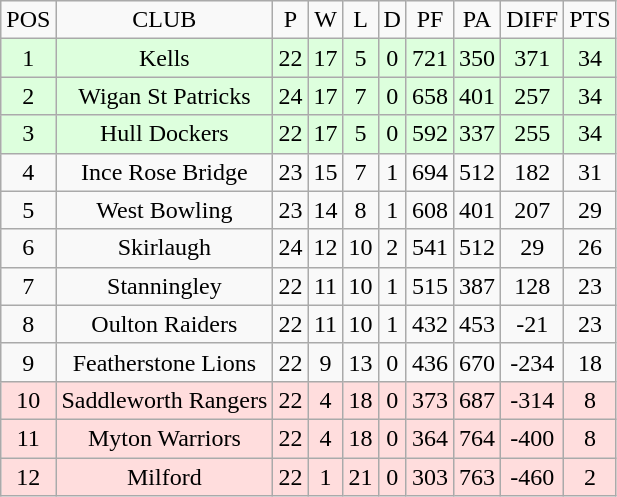<table class="wikitable" style="text-align: center;">
<tr>
<td>POS</td>
<td>CLUB</td>
<td>P</td>
<td>W</td>
<td>L</td>
<td>D</td>
<td>PF</td>
<td>PA</td>
<td>DIFF</td>
<td>PTS</td>
</tr>
<tr style="background:#ddffdd;">
<td>1</td>
<td>Kells</td>
<td>22</td>
<td>17</td>
<td>5</td>
<td>0</td>
<td>721</td>
<td>350</td>
<td>371</td>
<td>34</td>
</tr>
<tr style="background:#ddffdd;">
<td>2</td>
<td>Wigan St Patricks</td>
<td>24</td>
<td>17</td>
<td>7</td>
<td>0</td>
<td>658</td>
<td>401</td>
<td>257</td>
<td>34</td>
</tr>
<tr style="background:#ddffdd;">
<td>3</td>
<td>Hull Dockers</td>
<td>22</td>
<td>17</td>
<td>5</td>
<td>0</td>
<td>592</td>
<td>337</td>
<td>255</td>
<td>34</td>
</tr>
<tr>
<td>4</td>
<td>Ince Rose Bridge</td>
<td>23</td>
<td>15</td>
<td>7</td>
<td>1</td>
<td>694</td>
<td>512</td>
<td>182</td>
<td>31</td>
</tr>
<tr>
<td>5</td>
<td>West Bowling</td>
<td>23</td>
<td>14</td>
<td>8</td>
<td>1</td>
<td>608</td>
<td>401</td>
<td>207</td>
<td>29</td>
</tr>
<tr>
<td>6</td>
<td>Skirlaugh</td>
<td>24</td>
<td>12</td>
<td>10</td>
<td>2</td>
<td>541</td>
<td>512</td>
<td>29</td>
<td>26</td>
</tr>
<tr>
<td>7</td>
<td>Stanningley</td>
<td>22</td>
<td>11</td>
<td>10</td>
<td>1</td>
<td>515</td>
<td>387</td>
<td>128</td>
<td>23</td>
</tr>
<tr>
<td>8</td>
<td>Oulton Raiders</td>
<td>22</td>
<td>11</td>
<td>10</td>
<td>1</td>
<td>432</td>
<td>453</td>
<td>-21</td>
<td>23</td>
</tr>
<tr>
<td>9</td>
<td>Featherstone Lions</td>
<td>22</td>
<td>9</td>
<td>13</td>
<td>0</td>
<td>436</td>
<td>670</td>
<td>-234</td>
<td>18</td>
</tr>
<tr style="background:#ffdddd;">
<td>10</td>
<td>Saddleworth Rangers</td>
<td>22</td>
<td>4</td>
<td>18</td>
<td>0</td>
<td>373</td>
<td>687</td>
<td>-314</td>
<td>8</td>
</tr>
<tr style="background:#ffdddd;">
<td>11</td>
<td>Myton Warriors</td>
<td>22</td>
<td>4</td>
<td>18</td>
<td>0</td>
<td>364</td>
<td>764</td>
<td>-400</td>
<td>8</td>
</tr>
<tr style="background:#ffdddd;">
<td>12</td>
<td>Milford</td>
<td>22</td>
<td>1</td>
<td>21</td>
<td>0</td>
<td>303</td>
<td>763</td>
<td>-460</td>
<td>2</td>
</tr>
</table>
